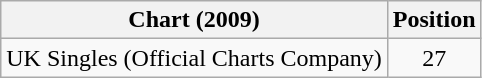<table class="wikitable">
<tr>
<th>Chart (2009)</th>
<th>Position</th>
</tr>
<tr>
<td>UK Singles (Official Charts Company)</td>
<td align="center">27</td>
</tr>
</table>
